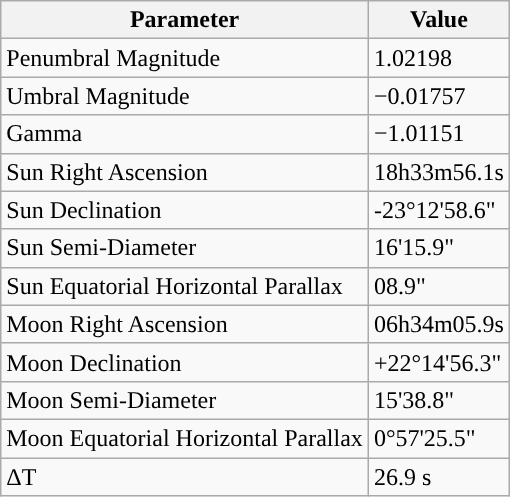<table class="wikitable">
<tr>
<th>Parameter</th>
<th>Value</th>
</tr>
<tr>
<td>Penumbral Magnitude</td>
<td>1.02198</td>
</tr>
<tr>
<td>Umbral Magnitude</td>
<td>−0.01757</td>
</tr>
<tr>
<td>Gamma</td>
<td>−1.01151</td>
</tr>
<tr>
<td>Sun Right Ascension</td>
<td>18h33m56.1s</td>
</tr>
<tr>
<td>Sun Declination</td>
<td>-23°12'58.6"</td>
</tr>
<tr>
<td>Sun Semi-Diameter</td>
<td>16'15.9"</td>
</tr>
<tr>
<td>Sun Equatorial Horizontal Parallax</td>
<td>08.9"</td>
</tr>
<tr>
<td>Moon Right Ascension</td>
<td>06h34m05.9s</td>
</tr>
<tr>
<td>Moon Declination</td>
<td>+22°14'56.3"</td>
</tr>
<tr>
<td>Moon Semi-Diameter</td>
<td>15'38.8"</td>
</tr>
<tr>
<td>Moon Equatorial Horizontal Parallax</td>
<td>0°57'25.5"</td>
</tr>
<tr>
<td>ΔT</td>
<td>26.9 s</td>
</tr>
</table>
